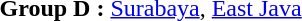<table>
<tr>
<td><strong>Group D :</strong> <a href='#'>Surabaya</a>, <a href='#'>East Java</a><br></td>
</tr>
</table>
